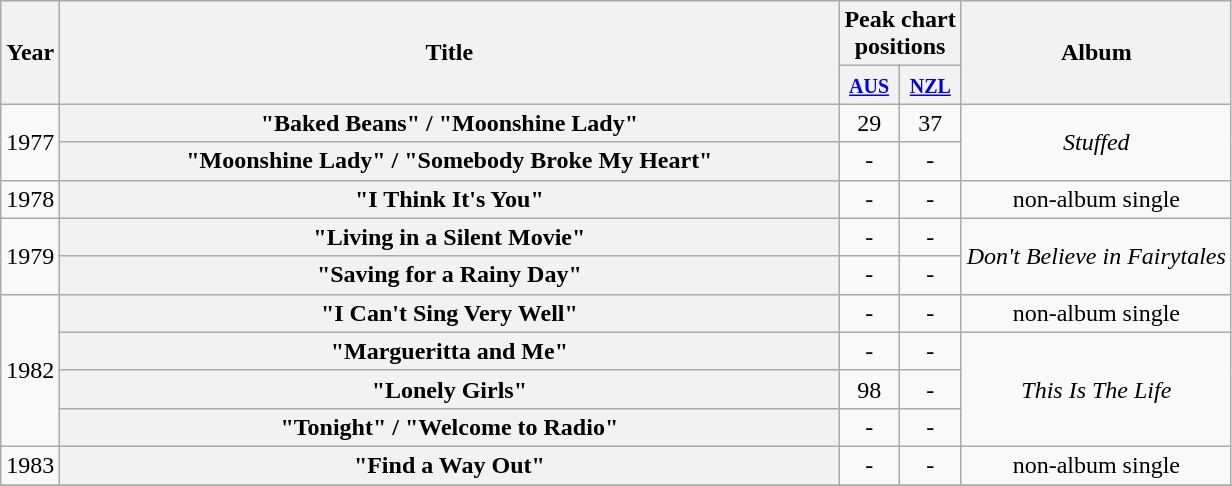<table class="wikitable plainrowheaders" style="text-align:center;" border="1">
<tr>
<th scope="col" rowspan="2">Year</th>
<th scope="col" rowspan="2" style="width:32em;">Title</th>
<th colspan="2" scope="col">Peak chart<br>positions</th>
<th scope="col" rowspan="2">Album</th>
</tr>
<tr>
<th scope="col" style="text-align:center;"><small><a href='#'>AUS</a></small><br></th>
<th><a href='#'><small>NZL</small></a><br></th>
</tr>
<tr>
<td rowspan="2">1977</td>
<th scope="row">"Baked Beans" / "Moonshine Lady"</th>
<td style="text-align:center;">29</td>
<td>37</td>
<td rowspan="2"><em>Stuffed</em></td>
</tr>
<tr>
<th scope="row">"Moonshine Lady" / "Somebody Broke My Heart"</th>
<td style="text-align:center;">-</td>
<td>-</td>
</tr>
<tr>
<td>1978</td>
<th scope="row">"I Think It's You"</th>
<td style="text-align:center;">-</td>
<td ->-</td>
<td>non-album single</td>
</tr>
<tr>
<td rowspan="2">1979</td>
<th scope="row">"Living in a Silent Movie"</th>
<td style="text-align:center;">-</td>
<td>-</td>
<td rowspan="2"><em>Don't Believe in Fairytales</em></td>
</tr>
<tr>
<th scope="row">"Saving for a Rainy Day"</th>
<td style="text-align:center;">-</td>
<td>-</td>
</tr>
<tr>
<td rowspan="4">1982</td>
<th scope="row">"I Can't Sing Very Well"</th>
<td style="text-align:center;">-</td>
<td ->-</td>
<td>non-album single</td>
</tr>
<tr>
<th scope="row">"Margueritta and Me"</th>
<td style="text-align:center;">-</td>
<td>-</td>
<td rowspan="3"><em>This Is The Life</em></td>
</tr>
<tr>
<th scope="row">"Lonely Girls"</th>
<td style="text-align:center;">98</td>
<td>-</td>
</tr>
<tr>
<th scope="row">"Tonight" / "Welcome to Radio"</th>
<td style="text-align:center;">-</td>
<td>-</td>
</tr>
<tr>
<td>1983</td>
<th scope="row">"Find a Way Out"</th>
<td style="text-align:center;">-</td>
<td ->-</td>
<td>non-album single</td>
</tr>
<tr>
</tr>
</table>
